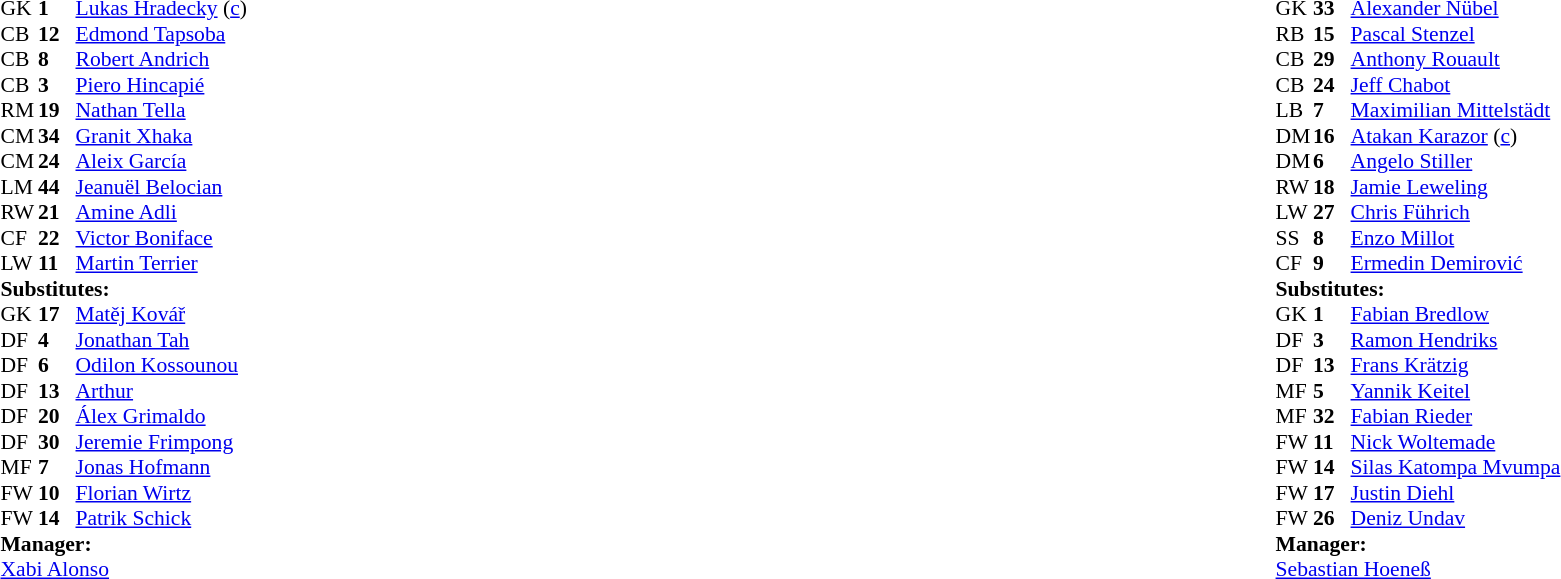<table width="100%">
<tr>
<td valign="top" width="40%"><br><table style="font-size:90%" cellspacing="0" cellpadding="0">
<tr>
<th width=25></th>
<th width=25></th>
</tr>
<tr>
<td>GK</td>
<td><strong>1</strong></td>
<td> <a href='#'>Lukas Hradecky</a> (<a href='#'>c</a>)</td>
</tr>
<tr>
<td>CB</td>
<td><strong>12</strong></td>
<td> <a href='#'>Edmond Tapsoba</a></td>
<td></td>
</tr>
<tr>
<td>CB</td>
<td><strong>8</strong></td>
<td> <a href='#'>Robert Andrich</a></td>
<td></td>
<td></td>
</tr>
<tr>
<td>CB</td>
<td><strong>3</strong></td>
<td> <a href='#'>Piero Hincapié</a></td>
</tr>
<tr>
<td>RM</td>
<td><strong>19</strong></td>
<td> <a href='#'>Nathan Tella</a></td>
<td></td>
<td></td>
</tr>
<tr>
<td>CM</td>
<td><strong>34</strong></td>
<td> <a href='#'>Granit Xhaka</a></td>
<td></td>
</tr>
<tr>
<td>CM</td>
<td><strong>24</strong></td>
<td> <a href='#'>Aleix García</a></td>
</tr>
<tr>
<td>LM</td>
<td><strong>44</strong></td>
<td> <a href='#'>Jeanuël Belocian</a></td>
<td></td>
<td></td>
</tr>
<tr>
<td>RW</td>
<td><strong>21</strong></td>
<td> <a href='#'>Amine Adli</a></td>
<td></td>
<td></td>
</tr>
<tr>
<td>CF</td>
<td><strong>22</strong></td>
<td> <a href='#'>Victor Boniface</a></td>
<td></td>
<td></td>
</tr>
<tr>
<td>LW</td>
<td><strong>11</strong></td>
<td> <a href='#'>Martin Terrier</a></td>
<td></td>
</tr>
<tr>
<td colspan=3><strong>Substitutes:</strong></td>
</tr>
<tr>
<td>GK</td>
<td><strong>17</strong></td>
<td> <a href='#'>Matěj Kovář</a></td>
</tr>
<tr>
<td>DF</td>
<td><strong>4</strong></td>
<td> <a href='#'>Jonathan Tah</a></td>
<td></td>
<td></td>
</tr>
<tr>
<td>DF</td>
<td><strong>6</strong></td>
<td> <a href='#'>Odilon Kossounou</a></td>
</tr>
<tr>
<td>DF</td>
<td><strong>13</strong></td>
<td> <a href='#'>Arthur</a></td>
</tr>
<tr>
<td>DF</td>
<td><strong>20</strong></td>
<td> <a href='#'>Álex Grimaldo</a></td>
<td></td>
<td></td>
</tr>
<tr>
<td>DF</td>
<td><strong>30</strong></td>
<td> <a href='#'>Jeremie Frimpong</a></td>
<td></td>
<td></td>
</tr>
<tr>
<td>MF</td>
<td><strong>7</strong></td>
<td> <a href='#'>Jonas Hofmann</a></td>
</tr>
<tr>
<td>FW</td>
<td><strong>10</strong></td>
<td> <a href='#'>Florian Wirtz</a></td>
<td></td>
<td></td>
</tr>
<tr>
<td>FW</td>
<td><strong>14</strong></td>
<td> <a href='#'>Patrik Schick</a></td>
<td></td>
<td></td>
</tr>
<tr>
<td colspan=3><strong>Manager:</strong></td>
</tr>
<tr>
<td colspan=3> <a href='#'>Xabi Alonso</a></td>
<td></td>
</tr>
</table>
</td>
<td valign="top"></td>
<td valign="top" width="50%"><br><table style="font-size:90%; margin:auto" cellspacing="0" cellpadding="0">
<tr>
<th width=25></th>
<th width=25></th>
</tr>
<tr>
<td>GK</td>
<td><strong>33</strong></td>
<td> <a href='#'>Alexander Nübel</a></td>
</tr>
<tr>
<td>RB</td>
<td><strong>15</strong></td>
<td> <a href='#'>Pascal Stenzel</a></td>
<td></td>
<td></td>
</tr>
<tr>
<td>CB</td>
<td><strong>29</strong></td>
<td> <a href='#'>Anthony Rouault</a></td>
</tr>
<tr>
<td>CB</td>
<td><strong>24</strong></td>
<td> <a href='#'>Jeff Chabot</a></td>
<td></td>
</tr>
<tr>
<td>LB</td>
<td><strong>7</strong></td>
<td> <a href='#'>Maximilian Mittelstädt</a></td>
<td></td>
<td></td>
</tr>
<tr>
<td>DM</td>
<td><strong>16</strong></td>
<td> <a href='#'>Atakan Karazor</a> (<a href='#'>c</a>)</td>
</tr>
<tr>
<td>DM</td>
<td><strong>6</strong></td>
<td> <a href='#'>Angelo Stiller</a></td>
<td></td>
<td></td>
</tr>
<tr>
<td>RW</td>
<td><strong>18</strong></td>
<td> <a href='#'>Jamie Leweling</a></td>
<td></td>
<td></td>
</tr>
<tr>
<td>LW</td>
<td><strong>27</strong></td>
<td> <a href='#'>Chris Führich</a></td>
<td></td>
<td></td>
</tr>
<tr>
<td>SS</td>
<td><strong>8</strong></td>
<td> <a href='#'>Enzo Millot</a></td>
<td></td>
</tr>
<tr>
<td>CF</td>
<td><strong>9</strong></td>
<td> <a href='#'>Ermedin Demirović</a></td>
<td></td>
</tr>
<tr>
<td colspan=3><strong>Substitutes:</strong></td>
</tr>
<tr>
<td>GK</td>
<td><strong>1</strong></td>
<td> <a href='#'>Fabian Bredlow</a></td>
</tr>
<tr>
<td>DF</td>
<td><strong>3</strong></td>
<td> <a href='#'>Ramon Hendriks</a></td>
</tr>
<tr>
<td>DF</td>
<td><strong>13</strong></td>
<td> <a href='#'>Frans Krätzig</a></td>
<td></td>
<td></td>
</tr>
<tr>
<td>MF</td>
<td><strong>5</strong></td>
<td> <a href='#'>Yannik Keitel</a></td>
<td></td>
<td></td>
</tr>
<tr>
<td>MF</td>
<td><strong>32</strong></td>
<td> <a href='#'>Fabian Rieder</a></td>
</tr>
<tr>
<td>FW</td>
<td><strong>11</strong></td>
<td> <a href='#'>Nick Woltemade</a></td>
</tr>
<tr>
<td>FW</td>
<td><strong>14</strong></td>
<td> <a href='#'>Silas Katompa Mvumpa</a></td>
<td></td>
<td></td>
</tr>
<tr>
<td>FW</td>
<td><strong>17</strong></td>
<td> <a href='#'>Justin Diehl</a></td>
<td></td>
<td></td>
</tr>
<tr>
<td>FW</td>
<td><strong>26</strong></td>
<td> <a href='#'>Deniz Undav</a></td>
<td></td>
<td></td>
</tr>
<tr>
<td colspan=3><strong>Manager:</strong></td>
</tr>
<tr>
<td colspan=3> <a href='#'>Sebastian Hoeneß</a></td>
</tr>
</table>
</td>
</tr>
</table>
